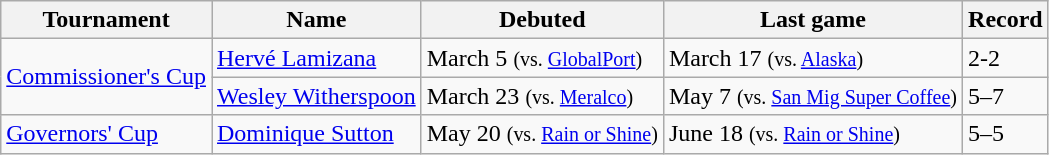<table class="wikitable">
<tr>
<th>Tournament</th>
<th>Name</th>
<th>Debuted</th>
<th>Last game</th>
<th>Record</th>
</tr>
<tr>
<td rowspan=2><a href='#'>Commissioner's Cup</a></td>
<td><a href='#'>Hervé Lamizana</a></td>
<td>March 5 <small>(vs. <a href='#'>GlobalPort</a>)</small></td>
<td>March 17 <small>(vs. <a href='#'>Alaska</a>)</small></td>
<td>2-2</td>
</tr>
<tr>
<td><a href='#'>Wesley Witherspoon</a></td>
<td>March 23 <small>(vs. <a href='#'>Meralco</a>)</small></td>
<td>May 7 <small>(vs. <a href='#'>San Mig Super Coffee</a>)</small></td>
<td>5–7</td>
</tr>
<tr>
<td><a href='#'>Governors' Cup</a></td>
<td><a href='#'>Dominique Sutton</a></td>
<td>May 20 <small>(vs. <a href='#'>Rain or Shine</a>)</small></td>
<td>June 18 <small>(vs. <a href='#'>Rain or Shine</a>)</small></td>
<td>5–5</td>
</tr>
</table>
